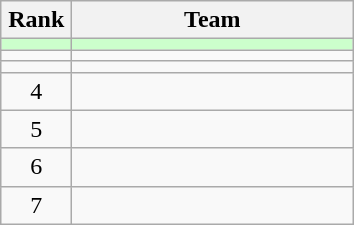<table class="wikitable" style="text-align: center;">
<tr>
<th width=40>Rank</th>
<th width=180>Team</th>
</tr>
<tr bgcolor=#ccffcc align=center>
<td></td>
<td style="text-align:left;"></td>
</tr>
<tr align=center>
<td></td>
<td style="text-align:left;"></td>
</tr>
<tr align=center>
<td></td>
<td style="text-align:left;"></td>
</tr>
<tr align=center>
<td>4</td>
<td style="text-align:left;"></td>
</tr>
<tr align=center>
<td>5</td>
<td style="text-align:left;"></td>
</tr>
<tr align=center>
<td>6</td>
<td style="text-align:left;"></td>
</tr>
<tr align=center>
<td>7</td>
<td style="text-align:left;"></td>
</tr>
</table>
